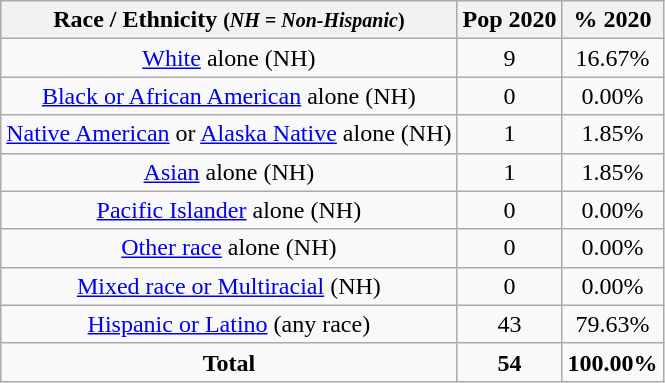<table class="wikitable" style="text-align:center;">
<tr>
<th>Race / Ethnicity <small>(<em>NH = Non-Hispanic</em>)</small></th>
<th>Pop 2020</th>
<th>% 2020</th>
</tr>
<tr>
<td><a href='#'>White</a> alone (NH)</td>
<td>9</td>
<td>16.67%</td>
</tr>
<tr>
<td><a href='#'>Black or African American</a> alone (NH)</td>
<td>0</td>
<td>0.00%</td>
</tr>
<tr>
<td><a href='#'>Native American</a> or <a href='#'>Alaska Native</a> alone (NH)</td>
<td>1</td>
<td>1.85%</td>
</tr>
<tr>
<td><a href='#'>Asian</a> alone (NH)</td>
<td>1</td>
<td>1.85%</td>
</tr>
<tr>
<td><a href='#'>Pacific Islander</a> alone (NH)</td>
<td>0</td>
<td>0.00%</td>
</tr>
<tr>
<td><a href='#'>Other race</a> alone (NH)</td>
<td>0</td>
<td>0.00%</td>
</tr>
<tr>
<td><a href='#'>Mixed race or Multiracial</a> (NH)</td>
<td>0</td>
<td>0.00%</td>
</tr>
<tr>
<td><a href='#'>Hispanic or Latino</a> (any race)</td>
<td>43</td>
<td>79.63%</td>
</tr>
<tr>
<td><strong>Total</strong></td>
<td><strong>54</strong></td>
<td><strong>100.00%</strong></td>
</tr>
</table>
